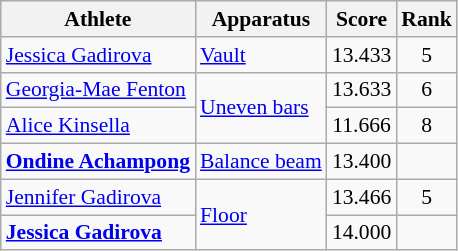<table class=wikitable style=font-size:90%;text-align:center>
<tr>
<th>Athlete</th>
<th>Apparatus</th>
<th>Score</th>
<th>Rank</th>
</tr>
<tr align=center>
<td align=left><a href='#'>Jessica Gadirova</a></td>
<td align=left><a href='#'>Vault</a></td>
<td>13.433</td>
<td>5</td>
</tr>
<tr>
<td align=left><a href='#'>Georgia-Mae Fenton</a></td>
<td align=left rowspan=2><a href='#'>Uneven bars</a></td>
<td>13.633</td>
<td>6</td>
</tr>
<tr>
<td align=left><a href='#'>Alice Kinsella</a></td>
<td>11.666</td>
<td>8</td>
</tr>
<tr>
<td align=left><strong><a href='#'>Ondine Achampong</a></strong></td>
<td align=left><a href='#'>Balance beam</a></td>
<td>13.400</td>
<td></td>
</tr>
<tr>
<td align=left><a href='#'>Jennifer Gadirova</a></td>
<td align=left rowspan=2><a href='#'>Floor</a></td>
<td>13.466</td>
<td>5</td>
</tr>
<tr>
<td align=left><strong><a href='#'>Jessica Gadirova</a></strong></td>
<td>14.000</td>
<td></td>
</tr>
</table>
